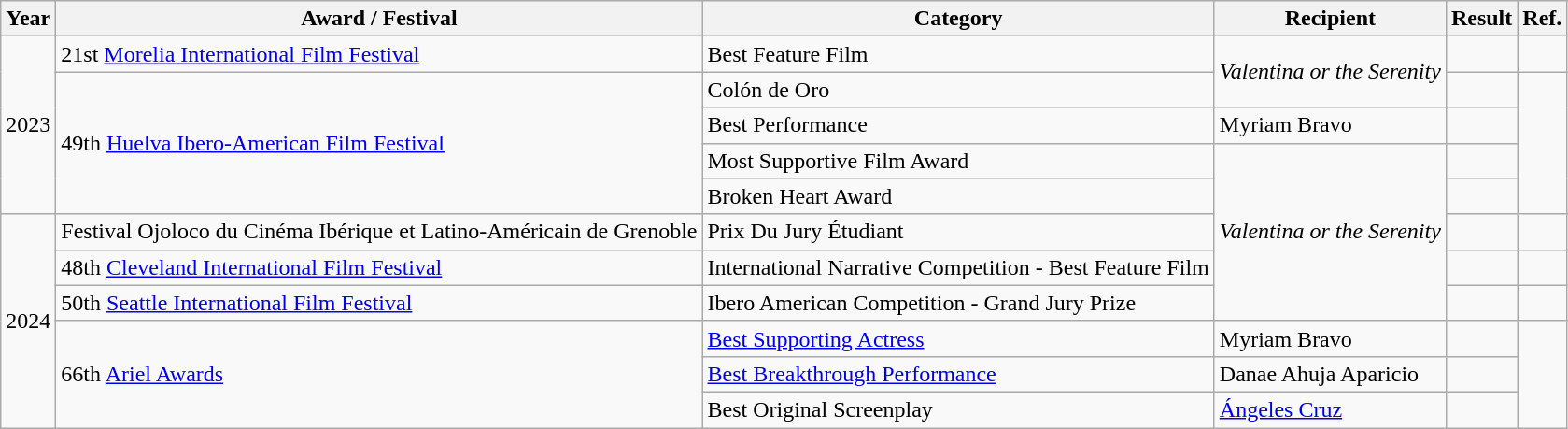<table class="wikitable">
<tr>
<th>Year</th>
<th>Award / Festival</th>
<th>Category</th>
<th>Recipient</th>
<th>Result</th>
<th>Ref.</th>
</tr>
<tr>
<td rowspan="5">2023</td>
<td>21st <a href='#'>Morelia International Film Festival</a></td>
<td>Best Feature Film</td>
<td rowspan="2"><em>Valentina or the Serenity</em></td>
<td></td>
<td></td>
</tr>
<tr>
<td rowspan="4">49th <a href='#'>Huelva Ibero-American Film Festival</a></td>
<td>Colón de Oro</td>
<td></td>
<td rowspan="4"></td>
</tr>
<tr>
<td>Best Performance</td>
<td>Myriam Bravo</td>
<td></td>
</tr>
<tr>
<td>Most Supportive Film Award</td>
<td rowspan="5"><em>Valentina or the Serenity</em></td>
<td></td>
</tr>
<tr>
<td>Broken Heart Award</td>
<td></td>
</tr>
<tr>
<td rowspan="6">2024</td>
<td>Festival Ojoloco du Cinéma Ibérique et Latino-Américain de Grenoble</td>
<td>Prix Du Jury Étudiant</td>
<td></td>
<td></td>
</tr>
<tr>
<td>48th <a href='#'>Cleveland International Film Festival</a></td>
<td>International Narrative Competition - Best Feature Film</td>
<td></td>
<td></td>
</tr>
<tr>
<td>50th <a href='#'>Seattle International Film Festival</a></td>
<td>Ibero American Competition - Grand Jury Prize</td>
<td></td>
<td></td>
</tr>
<tr>
<td rowspan="3">66th <a href='#'>Ariel Awards</a></td>
<td><a href='#'>Best Supporting Actress</a></td>
<td>Myriam Bravo</td>
<td></td>
<td rowspan="3"></td>
</tr>
<tr>
<td><a href='#'>Best Breakthrough Performance</a></td>
<td>Danae Ahuja Aparicio</td>
<td></td>
</tr>
<tr>
<td>Best Original Screenplay</td>
<td><a href='#'>Ángeles Cruz</a></td>
<td></td>
</tr>
</table>
